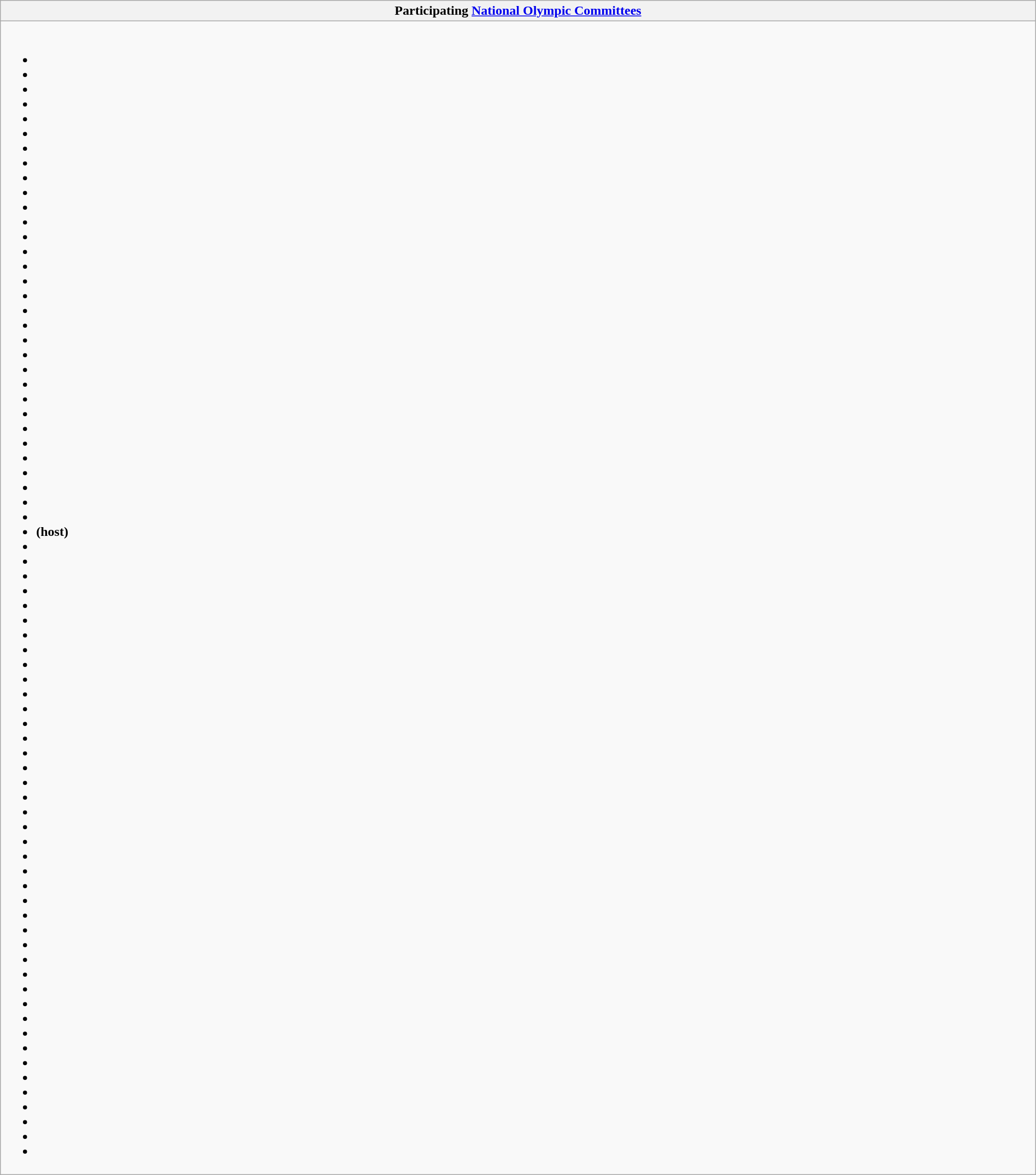<table class="wikitable collapsible" style="margin:1em auto; width:100%;">
<tr>
<th>Participating <a href='#'>National Olympic Committees</a></th>
</tr>
<tr>
<td><br><ul><li></li><li></li><li></li><li></li><li></li><li></li><li></li><li></li><li></li><li></li><li></li><li></li><li></li><li></li><li></li><li></li><li></li><li></li><li></li><li></li><li></li><li></li><li></li><li></li><li></li><li></li><li></li><li></li><li></li><li></li><li></li><li></li><li>  <strong>(host)</strong></li><li></li><li></li><li></li><li></li><li></li><li></li><li></li><li></li><li></li><li></li><li></li><li></li><li></li><li></li><li></li><li></li><li></li><li></li><li></li><li></li><li></li><li></li><li></li><li></li><li></li><li></li><li></li><li></li><li></li><li></li><li></li><li></li><li></li><li></li><li></li><li></li><li></li><li></li><li></li><li></li><li></li><li></li></ul></td>
</tr>
</table>
